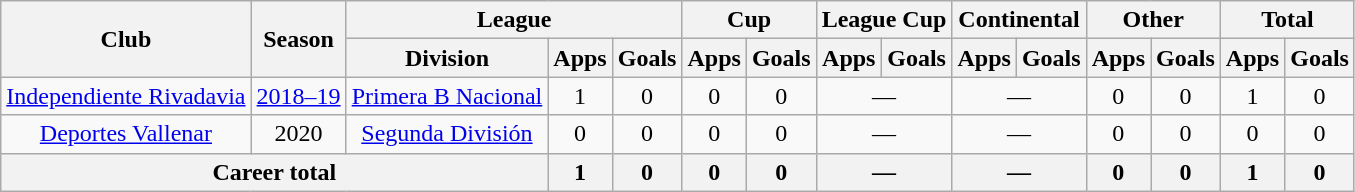<table class="wikitable" style="text-align:center">
<tr>
<th rowspan="2">Club</th>
<th rowspan="2">Season</th>
<th colspan="3">League</th>
<th colspan="2">Cup</th>
<th colspan="2">League Cup</th>
<th colspan="2">Continental</th>
<th colspan="2">Other</th>
<th colspan="2">Total</th>
</tr>
<tr>
<th>Division</th>
<th>Apps</th>
<th>Goals</th>
<th>Apps</th>
<th>Goals</th>
<th>Apps</th>
<th>Goals</th>
<th>Apps</th>
<th>Goals</th>
<th>Apps</th>
<th>Goals</th>
<th>Apps</th>
<th>Goals</th>
</tr>
<tr>
<td rowspan="1"><a href='#'>Independiente Rivadavia</a></td>
<td><a href='#'>2018–19</a></td>
<td rowspan="1"><a href='#'>Primera B Nacional</a></td>
<td>1</td>
<td>0</td>
<td>0</td>
<td>0</td>
<td colspan="2">—</td>
<td colspan="2">—</td>
<td>0</td>
<td>0</td>
<td>1</td>
<td>0</td>
</tr>
<tr>
<td rowspan="1"><a href='#'>Deportes Vallenar</a></td>
<td>2020</td>
<td rowspan="1"><a href='#'>Segunda División</a></td>
<td>0</td>
<td>0</td>
<td>0</td>
<td>0</td>
<td colspan="2">—</td>
<td colspan="2">—</td>
<td>0</td>
<td>0</td>
<td>0</td>
<td>0</td>
</tr>
<tr>
<th colspan="3">Career total</th>
<th>1</th>
<th>0</th>
<th>0</th>
<th>0</th>
<th colspan="2">—</th>
<th colspan="2">—</th>
<th>0</th>
<th>0</th>
<th>1</th>
<th>0</th>
</tr>
</table>
